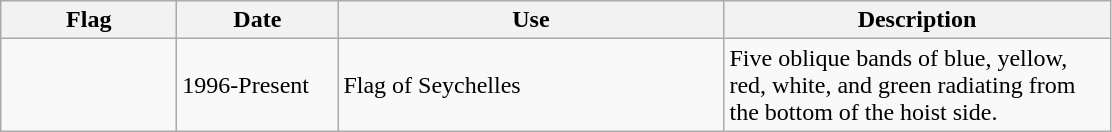<table class="wikitable">
<tr>
<th style="width:110px;">Flag</th>
<th style="width:100px;">Date</th>
<th style="width:250px;">Use</th>
<th style="width:250px;">Description</th>
</tr>
<tr>
<td></td>
<td>1996-Present</td>
<td>Flag of Seychelles</td>
<td>Five oblique bands of blue, yellow, red, white, and green radiating from the bottom of the hoist side.</td>
</tr>
</table>
